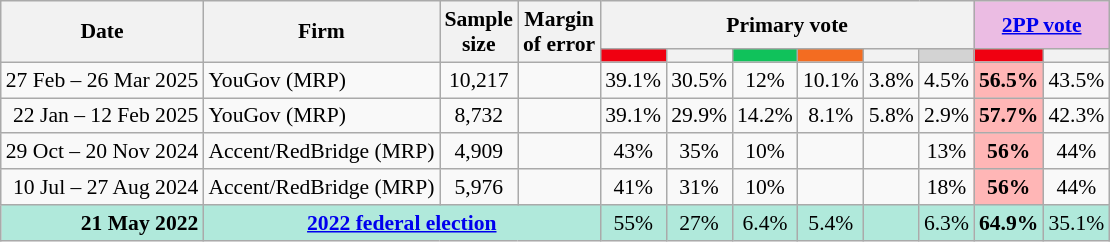<table class="nowrap wikitable tpl-blanktable" style=text-align:center;font-size:90%>
<tr>
<th rowspan=2>Date</th>
<th rowspan=2>Firm</th>
<th rowspan=2>Sample<br>size</th>
<th rowspan=2>Margin<br>of error</th>
<th colspan=6>Primary vote</th>
<th colspan=2 class=unsortable style=background:#ebbce3><a href='#'>2PP vote</a></th>
</tr>
<tr>
<th class="unsortable" style="background:#F00011"></th>
<th class="unsortable" style=background:></th>
<th class=unsortable style=background:#10C25B></th>
<th class=unsortable style=background:#f36c21></th>
<th class=unsortable style=background:></th>
<th class=unsortable style=background:lightgray></th>
<th class="unsortable" style="background:#F00011"></th>
<th class="unsortable" style=background:></th>
</tr>
<tr>
<td align=right>27 Feb – 26 Mar 2025</td>
<td align=left>YouGov (MRP)</td>
<td>10,217</td>
<td></td>
<td>39.1%</td>
<td>30.5%</td>
<td>12%</td>
<td>10.1%</td>
<td>3.8%</td>
<td>4.5%</td>
<th style=background:#FFB6B6>56.5%</th>
<td>43.5%</td>
</tr>
<tr>
<td align=right>22 Jan – 12 Feb 2025</td>
<td align=left>YouGov (MRP)</td>
<td>8,732</td>
<td></td>
<td>39.1%</td>
<td>29.9%</td>
<td>14.2%</td>
<td>8.1%</td>
<td>5.8%</td>
<td>2.9%</td>
<th style=background:#FFB6B6>57.7%</th>
<td>42.3%</td>
</tr>
<tr>
<td align=right>29 Oct – 20 Nov 2024</td>
<td align=left>Accent/RedBridge (MRP)</td>
<td>4,909</td>
<td></td>
<td>43%</td>
<td>35%</td>
<td>10%</td>
<td></td>
<td></td>
<td>13%</td>
<th style=background:#FFB6B6><strong>56%</strong></th>
<td>44%</td>
</tr>
<tr>
<td align=right>10 Jul – 27 Aug 2024</td>
<td align=left>Accent/RedBridge (MRP)</td>
<td>5,976</td>
<td></td>
<td>41%</td>
<td>31%</td>
<td>10%</td>
<td></td>
<td></td>
<td>18%</td>
<th style=background:#FFB6B6>56%</th>
<td>44%</td>
</tr>
<tr style="background:#b0e9db">
<td style="text-align:right" data-sort-value="21-May-2022"><strong>21 May 2022</strong></td>
<td colspan="3" style="text-align:center"><strong><a href='#'>2022 federal election</a></strong></td>
<td>55%</td>
<td>27%</td>
<td>6.4%</td>
<td>5.4%</td>
<td></td>
<td>6.3%</td>
<td><strong>64.9%</strong></td>
<td>35.1%</td>
</tr>
</table>
